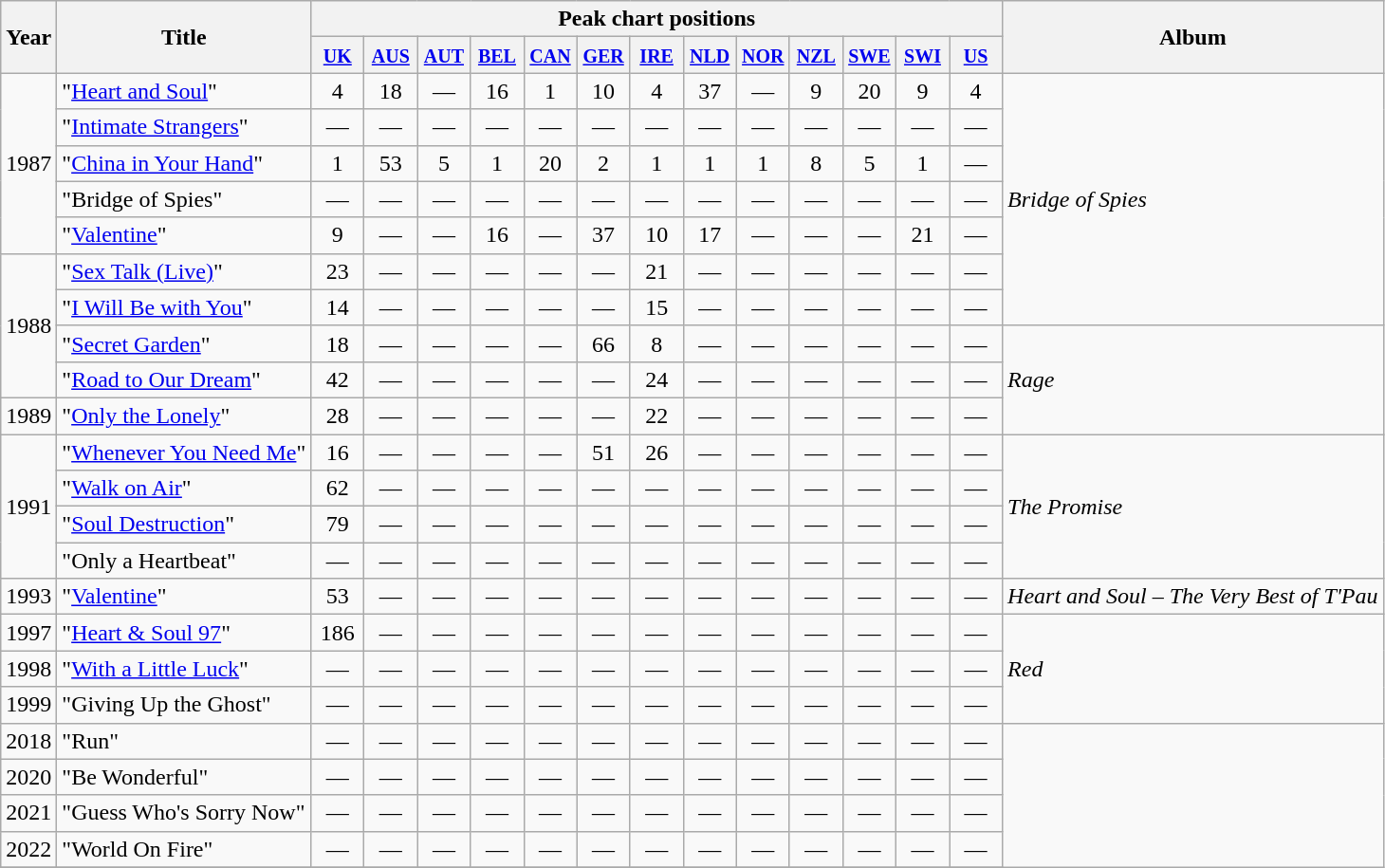<table class="wikitable">
<tr>
<th rowspan="2">Year</th>
<th rowspan="2">Title</th>
<th colspan="13">Peak chart positions</th>
<th rowspan="2">Album</th>
</tr>
<tr>
<th width="30"><small><a href='#'>UK</a></small><br></th>
<th width="30"><small><a href='#'>AUS</a></small><br></th>
<th width="30"><small><a href='#'>AUT</a></small><br></th>
<th width="30"><small><a href='#'>BEL</a></small><br></th>
<th width="30"><small><a href='#'>CAN</a></small><br></th>
<th width="30"><small><a href='#'>GER</a></small><br></th>
<th width="30"><small><a href='#'>IRE</a></small><br></th>
<th width="30"><small><a href='#'>NLD</a></small><br></th>
<th width="30"><small><a href='#'>NOR</a></small><br></th>
<th width="30"><small><a href='#'>NZL</a></small><br></th>
<th width="30"><small><a href='#'>SWE</a></small><br></th>
<th width="30"><small><a href='#'>SWI</a></small><br></th>
<th width="30"><small><a href='#'>US</a></small><br></th>
</tr>
<tr>
<td rowspan="5">1987</td>
<td>"<a href='#'>Heart and Soul</a>"</td>
<td align="center">4</td>
<td align="center">18</td>
<td align="center">—</td>
<td align="center">16</td>
<td align="center">1</td>
<td align="center">10</td>
<td align="center">4</td>
<td align="center">37</td>
<td align="center">—</td>
<td align="center">9</td>
<td align="center">20</td>
<td align="center">9</td>
<td align="center">4</td>
<td rowspan="7"><em>Bridge of Spies</em></td>
</tr>
<tr>
<td>"<a href='#'>Intimate Strangers</a>"</td>
<td align="center">—</td>
<td align="center">—</td>
<td align="center">—</td>
<td align="center">—</td>
<td align="center">—</td>
<td align="center">—</td>
<td align="center">—</td>
<td align="center">—</td>
<td align="center">—</td>
<td align="center">—</td>
<td align="center">—</td>
<td align="center">—</td>
<td align="center">—</td>
</tr>
<tr>
<td>"<a href='#'>China in Your Hand</a>"</td>
<td align="center">1</td>
<td align="center">53</td>
<td align="center">5</td>
<td align="center">1</td>
<td align="center">20</td>
<td align="center">2</td>
<td align="center">1</td>
<td align="center">1</td>
<td align="center">1</td>
<td align="center">8</td>
<td align="center">5</td>
<td align="center">1</td>
<td align="center">—</td>
</tr>
<tr>
<td>"Bridge of Spies"</td>
<td align="center">—</td>
<td align="center">—</td>
<td align="center">—</td>
<td align="center">—</td>
<td align="center">—</td>
<td align="center">—</td>
<td align="center">—</td>
<td align="center">—</td>
<td align="center">—</td>
<td align="center">—</td>
<td align="center">—</td>
<td align="center">—</td>
<td align="center">—</td>
</tr>
<tr>
<td>"<a href='#'>Valentine</a>"</td>
<td align="center">9</td>
<td align="center">—</td>
<td align="center">—</td>
<td align="center">16</td>
<td align="center">—</td>
<td align="center">37</td>
<td align="center">10</td>
<td align="center">17</td>
<td align="center">—</td>
<td align="center">—</td>
<td align="center">—</td>
<td align="center">21</td>
<td align="center">—</td>
</tr>
<tr>
<td rowspan="4">1988</td>
<td>"<a href='#'>Sex Talk (Live)</a>"</td>
<td align="center">23</td>
<td align="center">—</td>
<td align="center">—</td>
<td align="center">—</td>
<td align="center">—</td>
<td align="center">—</td>
<td align="center">21</td>
<td align="center">—</td>
<td align="center">—</td>
<td align="center">—</td>
<td align="center">—</td>
<td align="center">—</td>
<td align="center">—</td>
</tr>
<tr>
<td>"<a href='#'>I Will Be with You</a>"</td>
<td align="center">14</td>
<td align="center">—</td>
<td align="center">—</td>
<td align="center">—</td>
<td align="center">—</td>
<td align="center">—</td>
<td align="center">15</td>
<td align="center">—</td>
<td align="center">—</td>
<td align="center">—</td>
<td align="center">—</td>
<td align="center">—</td>
<td align="center">—</td>
</tr>
<tr>
<td>"<a href='#'>Secret Garden</a>"</td>
<td align="center">18</td>
<td align="center">—</td>
<td align="center">—</td>
<td align="center">—</td>
<td align="center">—</td>
<td align="center">66</td>
<td align="center">8</td>
<td align="center">—</td>
<td align="center">—</td>
<td align="center">—</td>
<td align="center">—</td>
<td align="center">—</td>
<td align="center">—</td>
<td rowspan="3"><em>Rage</em></td>
</tr>
<tr>
<td>"<a href='#'>Road to Our Dream</a>"</td>
<td align="center">42</td>
<td align="center">—</td>
<td align="center">—</td>
<td align="center">—</td>
<td align="center">—</td>
<td align="center">—</td>
<td align="center">24</td>
<td align="center">—</td>
<td align="center">—</td>
<td align="center">—</td>
<td align="center">—</td>
<td align="center">—</td>
<td align="center">—</td>
</tr>
<tr>
<td>1989</td>
<td>"<a href='#'>Only the Lonely</a>"</td>
<td align="center">28</td>
<td align="center">—</td>
<td align="center">—</td>
<td align="center">—</td>
<td align="center">—</td>
<td align="center">—</td>
<td align="center">22</td>
<td align="center">—</td>
<td align="center">—</td>
<td align="center">—</td>
<td align="center">—</td>
<td align="center">—</td>
<td align="center">—</td>
</tr>
<tr>
<td rowspan="4">1991</td>
<td>"<a href='#'>Whenever You Need Me</a>"</td>
<td align="center">16</td>
<td align="center">—</td>
<td align="center">—</td>
<td align="center">—</td>
<td align="center">—</td>
<td align="center">51</td>
<td align="center">26</td>
<td align="center">—</td>
<td align="center">—</td>
<td align="center">—</td>
<td align="center">—</td>
<td align="center">—</td>
<td align="center">—</td>
<td rowspan="4"><em>The Promise</em></td>
</tr>
<tr>
<td>"<a href='#'>Walk on Air</a>"</td>
<td align="center">62</td>
<td align="center">—</td>
<td align="center">—</td>
<td align="center">—</td>
<td align="center">—</td>
<td align="center">—</td>
<td align="center">—</td>
<td align="center">—</td>
<td align="center">—</td>
<td align="center">—</td>
<td align="center">—</td>
<td align="center">—</td>
<td align="center">—</td>
</tr>
<tr>
<td>"<a href='#'>Soul Destruction</a>"</td>
<td align="center">79</td>
<td align="center">—</td>
<td align="center">—</td>
<td align="center">—</td>
<td align="center">—</td>
<td align="center">—</td>
<td align="center">—</td>
<td align="center">—</td>
<td align="center">—</td>
<td align="center">—</td>
<td align="center">—</td>
<td align="center">—</td>
<td align="center">—</td>
</tr>
<tr>
<td>"Only a Heartbeat"</td>
<td align="center">—</td>
<td align="center">—</td>
<td align="center">—</td>
<td align="center">—</td>
<td align="center">—</td>
<td align="center">—</td>
<td align="center">—</td>
<td align="center">—</td>
<td align="center">—</td>
<td align="center">—</td>
<td align="center">—</td>
<td align="center">—</td>
<td align="center">—</td>
</tr>
<tr>
<td>1993</td>
<td>"<a href='#'>Valentine</a>"</td>
<td align="center">53</td>
<td align="center">—</td>
<td align="center">—</td>
<td align="center">—</td>
<td align="center">—</td>
<td align="center">—</td>
<td align="center">—</td>
<td align="center">—</td>
<td align="center">—</td>
<td align="center">—</td>
<td align="center">—</td>
<td align="center">—</td>
<td align="center">—</td>
<td><em>Heart and Soul – The Very Best of T'Pau</em></td>
</tr>
<tr>
<td>1997</td>
<td>"<a href='#'>Heart & Soul 97</a>"</td>
<td align="center">186</td>
<td align="center">—</td>
<td align="center">—</td>
<td align="center">—</td>
<td align="center">—</td>
<td align="center">—</td>
<td align="center">—</td>
<td align="center">—</td>
<td align="center">—</td>
<td align="center">—</td>
<td align="center">—</td>
<td align="center">—</td>
<td align="center">—</td>
<td rowspan="3"><em>Red</em></td>
</tr>
<tr>
<td>1998</td>
<td>"<a href='#'>With a Little Luck</a>"</td>
<td align="center">—</td>
<td align="center">—</td>
<td align="center">—</td>
<td align="center">—</td>
<td align="center">—</td>
<td align="center">—</td>
<td align="center">—</td>
<td align="center">—</td>
<td align="center">—</td>
<td align="center">—</td>
<td align="center">—</td>
<td align="center">—</td>
<td align="center">—</td>
</tr>
<tr>
<td>1999</td>
<td>"Giving Up the Ghost"</td>
<td align="center">—</td>
<td align="center">—</td>
<td align="center">—</td>
<td align="center">—</td>
<td align="center">—</td>
<td align="center">—</td>
<td align="center">—</td>
<td align="center">—</td>
<td align="center">—</td>
<td align="center">—</td>
<td align="center">—</td>
<td align="center">—</td>
<td align="center">—</td>
</tr>
<tr>
<td>2018</td>
<td>"Run"</td>
<td align="center">—</td>
<td align="center">—</td>
<td align="center">—</td>
<td align="center">—</td>
<td align="center">—</td>
<td align="center">—</td>
<td align="center">—</td>
<td align="center">—</td>
<td align="center">—</td>
<td align="center">—</td>
<td align="center">—</td>
<td align="center">—</td>
<td align="center">—</td>
</tr>
<tr>
<td>2020</td>
<td>"Be Wonderful"</td>
<td align="center">—</td>
<td align="center">—</td>
<td align="center">—</td>
<td align="center">—</td>
<td align="center">—</td>
<td align="center">—</td>
<td align="center">—</td>
<td align="center">—</td>
<td align="center">—</td>
<td align="center">—</td>
<td align="center">—</td>
<td align="center">—</td>
<td align="center">—</td>
</tr>
<tr>
<td>2021</td>
<td>"Guess Who's Sorry Now"</td>
<td align="center">—</td>
<td align="center">—</td>
<td align="center">—</td>
<td align="center">—</td>
<td align="center">—</td>
<td align="center">—</td>
<td align="center">—</td>
<td align="center">—</td>
<td align="center">—</td>
<td align="center">—</td>
<td align="center">—</td>
<td align="center">—</td>
<td align="center">—</td>
</tr>
<tr>
<td>2022</td>
<td>"World On Fire"</td>
<td align="center">—</td>
<td align="center">—</td>
<td align="center">—</td>
<td align="center">—</td>
<td align="center">—</td>
<td align="center">—</td>
<td align="center">—</td>
<td align="center">—</td>
<td align="center">—</td>
<td align="center">—</td>
<td align="center">—</td>
<td align="center">—</td>
<td align="center">—</td>
</tr>
<tr>
</tr>
</table>
